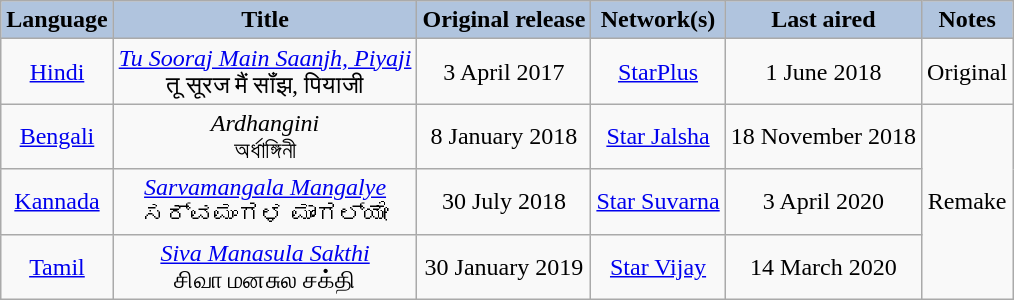<table class="wikitable sortable" style="text-align:center;">
<tr>
<th style="background:LightSteelBlue;">Language</th>
<th style="background:LightSteelBlue;">Title</th>
<th style="background:LightSteelBlue;">Original release</th>
<th style="background:LightSteelBlue;">Network(s)</th>
<th style="background:LightSteelBlue;">Last aired</th>
<th style="background:LightSteelBlue;">Notes</th>
</tr>
<tr>
<td><a href='#'>Hindi</a></td>
<td><em><a href='#'>Tu Sooraj Main Saanjh, Piyaji</a></em> <br> तू सूरज मैं सॉंझ, पियाजी</td>
<td>3 April 2017</td>
<td><a href='#'>StarPlus</a></td>
<td>1 June 2018</td>
<td>Original</td>
</tr>
<tr>
<td><a href='#'>Bengali</a></td>
<td><em>Ardhangini</em> <br> অর্ধাঙ্গিনী</td>
<td>8 January 2018</td>
<td><a href='#'>Star Jalsha</a></td>
<td>18 November 2018</td>
<td rowspan="3">Remake</td>
</tr>
<tr>
<td><a href='#'>Kannada</a></td>
<td><em><a href='#'>Sarvamangala Mangalye</a></em> <br> ಸರ್ವಮಂಗಳ ಮಾಂಗಲ್ಯೇ</td>
<td>30 July 2018</td>
<td><a href='#'>Star Suvarna</a></td>
<td>3 April 2020</td>
</tr>
<tr>
<td><a href='#'>Tamil</a></td>
<td><em><a href='#'>Siva Manasula Sakthi</a></em> <br> சிவா மனசுல சக்தி</td>
<td>30 January 2019</td>
<td><a href='#'>Star Vijay</a></td>
<td>14 March 2020</td>
</tr>
</table>
